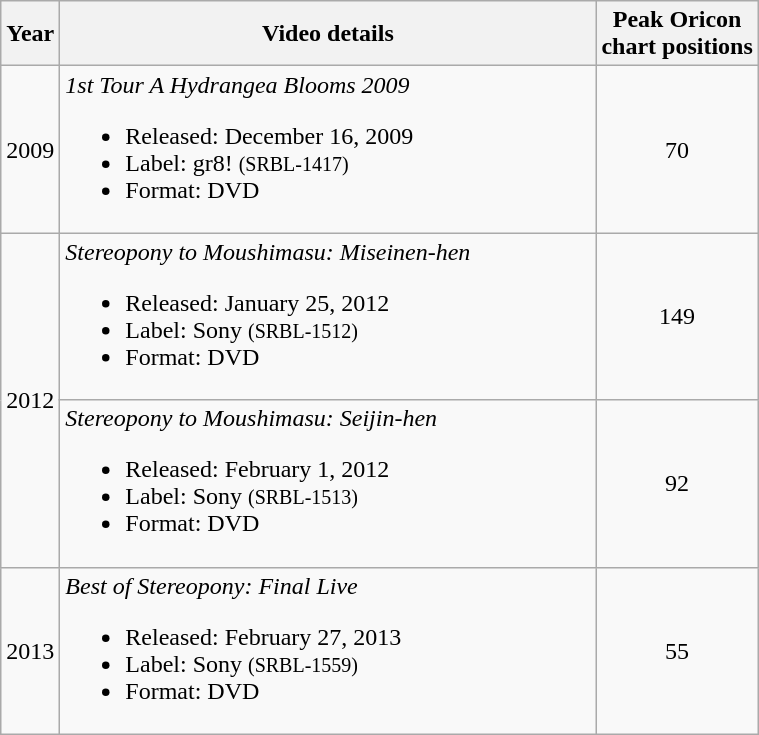<table class="wikitable" border="1">
<tr>
<th rowspan="1">Year</th>
<th rowspan="1" width="350">Video details</th>
<th colspan="1">Peak Oricon<br> chart positions</th>
</tr>
<tr>
<td>2009</td>
<td align="left"><em>1st Tour A Hydrangea Blooms 2009</em><br><ul><li>Released: December 16, 2009</li><li>Label: gr8! <small>(SRBL-1417)</small></li><li>Format: DVD</li></ul></td>
<td align="center">70</td>
</tr>
<tr>
<td rowspan="2">2012</td>
<td align="left"><em>Stereopony to Moushimasu: Miseinen-hen</em><br><ul><li>Released: January 25, 2012</li><li>Label: Sony <small>(SRBL-1512)</small></li><li>Format: DVD</li></ul></td>
<td align="center">149</td>
</tr>
<tr>
<td align="left"><em>Stereopony to Moushimasu: Seijin-hen</em><br><ul><li>Released: February 1, 2012</li><li>Label: Sony <small>(SRBL-1513)</small></li><li>Format: DVD</li></ul></td>
<td align="center">92</td>
</tr>
<tr>
<td>2013</td>
<td align="left"><em>Best of Stereopony: Final Live</em><br><ul><li>Released: February 27, 2013</li><li>Label: Sony <small>(SRBL-1559)</small></li><li>Format: DVD</li></ul></td>
<td align="center">55</td>
</tr>
</table>
